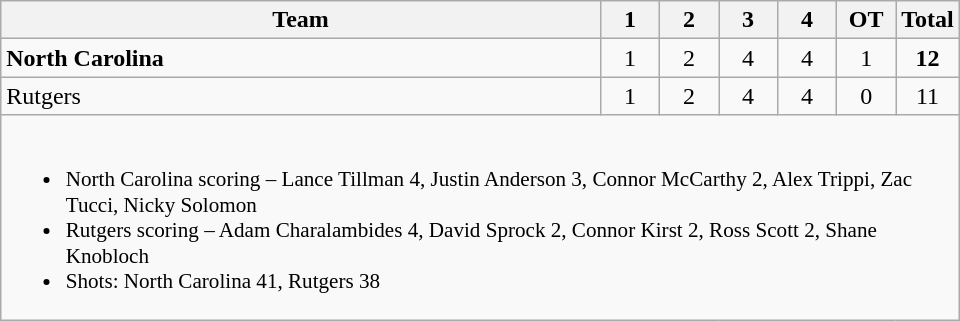<table class="wikitable" style="text-align:center; max-width:40em">
<tr>
<th>Team</th>
<th style="width:2em">1</th>
<th style="width:2em">2</th>
<th style="width:2em">3</th>
<th style="width:2em">4</th>
<th style="width:2em">OT</th>
<th style="width:2em">Total</th>
</tr>
<tr>
<td style="text-align:left"><strong>North Carolina</strong></td>
<td>1</td>
<td>2</td>
<td>4</td>
<td>4</td>
<td>1</td>
<td><strong>12</strong></td>
</tr>
<tr>
<td style="text-align:left">Rutgers</td>
<td>1</td>
<td>2</td>
<td>4</td>
<td>4</td>
<td>0</td>
<td>11</td>
</tr>
<tr>
<td colspan=7 style="text-align:left; font-size:88%;"><br><ul><li>North Carolina scoring – Lance Tillman 4, Justin Anderson 3, Connor McCarthy 2, Alex Trippi, Zac Tucci, Nicky Solomon</li><li>Rutgers scoring – Adam Charalambides 4, David Sprock 2, Connor Kirst 2, Ross Scott 2, Shane Knobloch</li><li>Shots: North Carolina 41, Rutgers 38</li></ul></td>
</tr>
</table>
